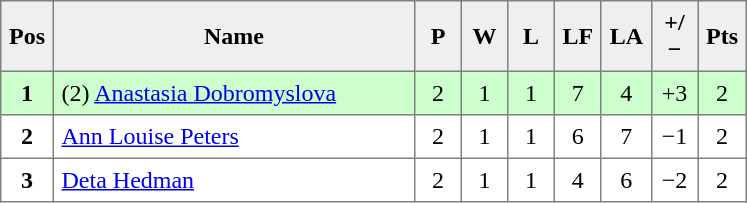<table style=border-collapse:collapse border=1 cellspacing=0 cellpadding=5>
<tr align=center bgcolor=#efefef>
<th width=20>Pos</th>
<th width=230>Name</th>
<th width=20>P</th>
<th width=20>W</th>
<th width=20>L</th>
<th width=20>LF</th>
<th width=20>LA</th>
<th width=20>+/−</th>
<th width=20>Pts</th>
</tr>
<tr align=center style="background: #ccffcc;">
<td><strong>1</strong></td>
<td align="left"> (2) <a href='#'>Anastasia Dobromyslova</a></td>
<td>2</td>
<td>1</td>
<td>1</td>
<td>7</td>
<td>4</td>
<td>+3</td>
<td>2</td>
</tr>
<tr align=center>
<td><strong>2</strong></td>
<td align="left"> <a href='#'>Ann Louise Peters</a></td>
<td>2</td>
<td>1</td>
<td>1</td>
<td>6</td>
<td>7</td>
<td>−1</td>
<td>2</td>
</tr>
<tr align=center>
<td><strong>3</strong></td>
<td align="left"> <a href='#'>Deta Hedman</a></td>
<td>2</td>
<td>1</td>
<td>1</td>
<td>4</td>
<td>6</td>
<td>−2</td>
<td>2</td>
</tr>
</table>
